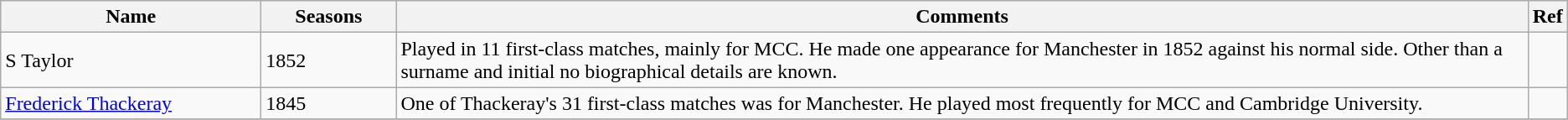<table class="wikitable">
<tr>
<th style="width:200px">Name</th>
<th style="width: 100px">Seasons</th>
<th>Comments</th>
<th>Ref</th>
</tr>
<tr>
<td>S Taylor</td>
<td>1852</td>
<td>Played in 11 first-class matches, mainly for MCC. He made one appearance for Manchester in 1852 against his normal side. Other than a surname and initial no biographical details are known.</td>
<td></td>
</tr>
<tr>
<td><a href='#'>Frederick Thackeray</a></td>
<td>1845</td>
<td>One of Thackeray's 31 first-class matches was for Manchester. He played most frequently for MCC and Cambridge University.</td>
<td></td>
</tr>
<tr>
</tr>
</table>
